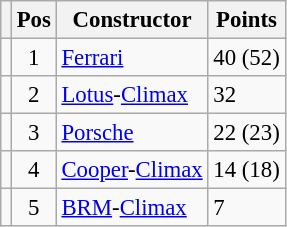<table class="wikitable" style="font-size: 95%;">
<tr>
<th></th>
<th>Pos</th>
<th>Constructor</th>
<th>Points</th>
</tr>
<tr>
<td align="left"></td>
<td align="center">1</td>
<td> <a href='#'>Ferrari</a></td>
<td align=left>40 (52)</td>
</tr>
<tr>
<td align="left"></td>
<td align="center">2</td>
<td> <a href='#'>Lotus</a>-<a href='#'>Climax</a></td>
<td align=left>32</td>
</tr>
<tr>
<td align="left"></td>
<td align="center">3</td>
<td> <a href='#'>Porsche</a></td>
<td align=left>22 (23)</td>
</tr>
<tr>
<td align="left"></td>
<td align="center">4</td>
<td> <a href='#'>Cooper</a>-<a href='#'>Climax</a></td>
<td align=left>14 (18)</td>
</tr>
<tr>
<td align="left"></td>
<td align="center">5</td>
<td> <a href='#'>BRM</a>-<a href='#'>Climax</a></td>
<td align=left>7</td>
</tr>
</table>
